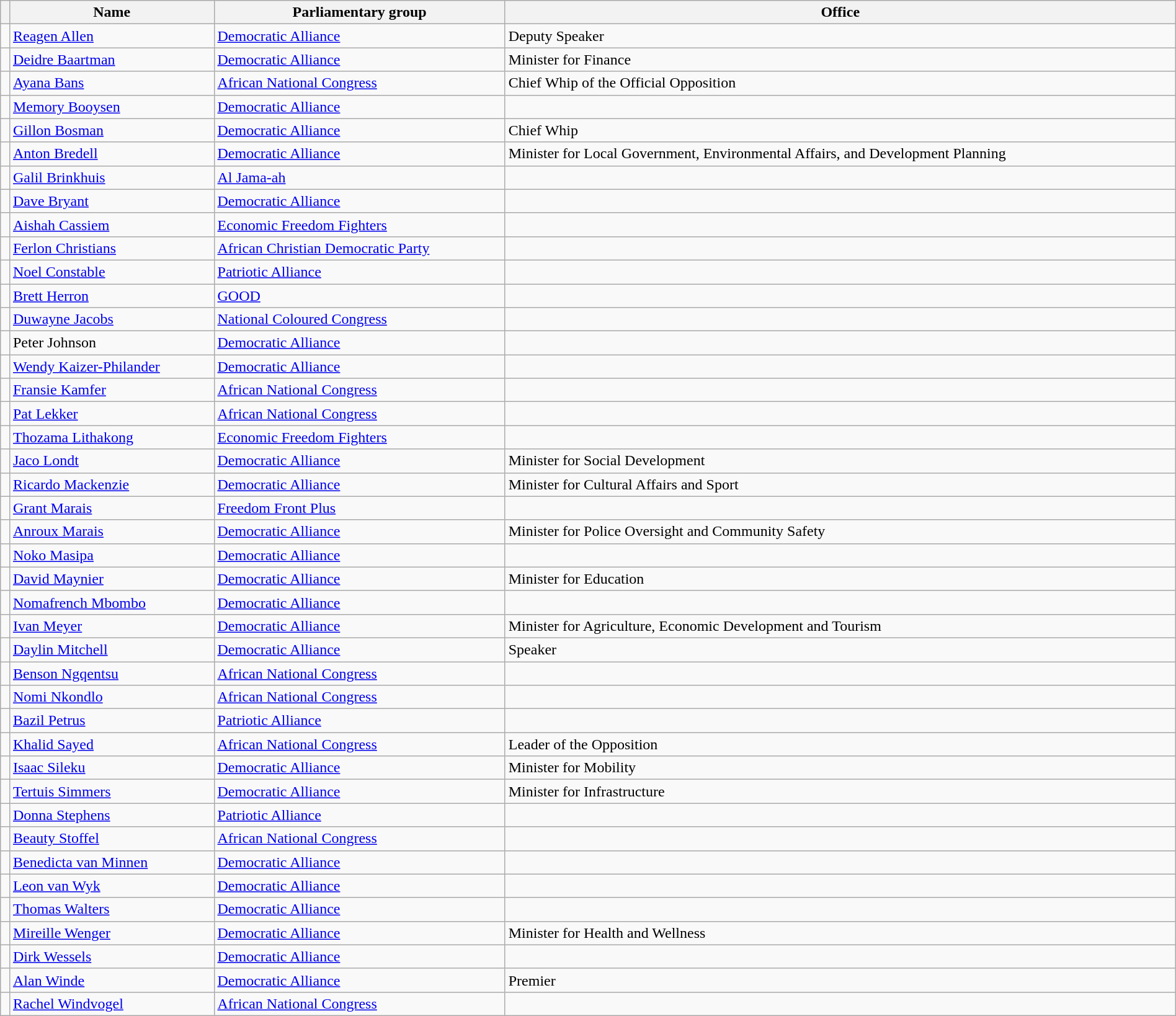<table class='wikitable sortable' style='width:100%'>
<tr>
<th></th>
<th>Name</th>
<th>Parliamentary group</th>
<th>Office</th>
</tr>
<tr>
<td></td>
<td><a href='#'>Reagen Allen</a></td>
<td><a href='#'>Democratic Alliance</a></td>
<td>Deputy Speaker</td>
</tr>
<tr>
<td></td>
<td><a href='#'>Deidre Baartman</a></td>
<td><a href='#'>Democratic Alliance</a></td>
<td>Minister for Finance</td>
</tr>
<tr>
<td></td>
<td><a href='#'>Ayana Bans</a></td>
<td><a href='#'>African National Congress</a></td>
<td>Chief Whip of the Official Opposition</td>
</tr>
<tr>
<td></td>
<td><a href='#'>Memory Booysen</a></td>
<td><a href='#'>Democratic Alliance</a></td>
</tr>
<tr>
<td></td>
<td><a href='#'>Gillon Bosman</a></td>
<td><a href='#'>Democratic Alliance</a></td>
<td>Chief Whip</td>
</tr>
<tr>
<td></td>
<td><a href='#'>Anton Bredell</a></td>
<td><a href='#'>Democratic Alliance</a></td>
<td>Minister for Local Government, Environmental Affairs, and Development Planning</td>
</tr>
<tr>
<td></td>
<td><a href='#'>Galil Brinkhuis</a></td>
<td><a href='#'>Al Jama-ah</a></td>
<td></td>
</tr>
<tr>
<td></td>
<td><a href='#'>Dave Bryant</a></td>
<td><a href='#'>Democratic Alliance</a></td>
<td></td>
</tr>
<tr>
<td></td>
<td><a href='#'>Aishah Cassiem</a></td>
<td><a href='#'>Economic Freedom Fighters</a></td>
<td></td>
</tr>
<tr>
<td></td>
<td><a href='#'>Ferlon Christians</a></td>
<td><a href='#'>African Christian Democratic Party</a></td>
<td></td>
</tr>
<tr>
<td></td>
<td><a href='#'>Noel Constable</a></td>
<td><a href='#'>Patriotic Alliance</a></td>
<td></td>
</tr>
<tr>
<td></td>
<td><a href='#'>Brett Herron</a></td>
<td><a href='#'>GOOD</a></td>
<td></td>
</tr>
<tr>
<td></td>
<td><a href='#'>Duwayne Jacobs</a></td>
<td><a href='#'>National Coloured Congress</a></td>
<td></td>
</tr>
<tr>
<td></td>
<td>Peter Johnson</td>
<td><a href='#'>Democratic Alliance</a></td>
<td></td>
</tr>
<tr>
<td></td>
<td><a href='#'>Wendy Kaizer-Philander</a></td>
<td><a href='#'>Democratic Alliance</a></td>
<td></td>
</tr>
<tr>
<td></td>
<td><a href='#'>Fransie Kamfer</a></td>
<td><a href='#'>African National Congress</a></td>
<td></td>
</tr>
<tr>
<td></td>
<td><a href='#'>Pat Lekker</a></td>
<td><a href='#'>African National Congress</a></td>
<td></td>
</tr>
<tr>
<td></td>
<td><a href='#'>Thozama Lithakong</a></td>
<td><a href='#'>Economic Freedom Fighters</a></td>
<td></td>
</tr>
<tr>
<td></td>
<td><a href='#'>Jaco Londt</a></td>
<td><a href='#'>Democratic Alliance</a></td>
<td>Minister for Social Development</td>
</tr>
<tr>
<td></td>
<td><a href='#'>Ricardo Mackenzie</a></td>
<td><a href='#'>Democratic Alliance</a></td>
<td>Minister for Cultural Affairs and Sport</td>
</tr>
<tr>
<td></td>
<td><a href='#'>Grant Marais</a></td>
<td><a href='#'>Freedom Front Plus</a></td>
<td></td>
</tr>
<tr>
<td></td>
<td><a href='#'>Anroux Marais</a></td>
<td><a href='#'>Democratic Alliance</a></td>
<td>Minister for Police Oversight and Community Safety</td>
</tr>
<tr>
<td></td>
<td><a href='#'>Noko Masipa</a></td>
<td><a href='#'>Democratic Alliance</a></td>
<td></td>
</tr>
<tr>
<td></td>
<td><a href='#'>David Maynier</a></td>
<td><a href='#'>Democratic Alliance</a></td>
<td>Minister for Education</td>
</tr>
<tr>
<td></td>
<td><a href='#'>Nomafrench Mbombo</a></td>
<td><a href='#'>Democratic Alliance</a></td>
<td></td>
</tr>
<tr>
<td></td>
<td><a href='#'>Ivan Meyer</a></td>
<td><a href='#'>Democratic Alliance</a></td>
<td>Minister for Agriculture, Economic Development and Tourism</td>
</tr>
<tr>
<td></td>
<td><a href='#'>Daylin Mitchell</a></td>
<td><a href='#'>Democratic Alliance</a></td>
<td>Speaker</td>
</tr>
<tr>
<td></td>
<td><a href='#'>Benson Ngqentsu</a></td>
<td><a href='#'>African National Congress</a></td>
<td></td>
</tr>
<tr>
<td></td>
<td><a href='#'>Nomi Nkondlo</a></td>
<td><a href='#'>African National Congress</a></td>
<td></td>
</tr>
<tr>
<td></td>
<td><a href='#'>Bazil Petrus</a></td>
<td><a href='#'>Patriotic Alliance</a></td>
<td></td>
</tr>
<tr>
<td></td>
<td><a href='#'>Khalid Sayed</a></td>
<td><a href='#'>African National Congress</a></td>
<td>Leader of the Opposition</td>
</tr>
<tr>
<td></td>
<td><a href='#'>Isaac Sileku</a></td>
<td><a href='#'>Democratic Alliance</a></td>
<td>Minister for Mobility</td>
</tr>
<tr>
<td></td>
<td><a href='#'>Tertuis Simmers</a></td>
<td><a href='#'>Democratic Alliance</a></td>
<td>Minister for Infrastructure</td>
</tr>
<tr>
<td></td>
<td><a href='#'>Donna Stephens</a></td>
<td><a href='#'>Patriotic Alliance</a></td>
<td></td>
</tr>
<tr>
<td></td>
<td><a href='#'>Beauty Stoffel</a></td>
<td><a href='#'>African National Congress</a></td>
<td></td>
</tr>
<tr>
<td></td>
<td><a href='#'>Benedicta van Minnen</a></td>
<td><a href='#'>Democratic Alliance</a></td>
<td></td>
</tr>
<tr>
<td></td>
<td><a href='#'>Leon van Wyk</a></td>
<td><a href='#'>Democratic Alliance</a></td>
<td></td>
</tr>
<tr>
<td></td>
<td><a href='#'>Thomas Walters</a></td>
<td><a href='#'>Democratic Alliance</a></td>
<td></td>
</tr>
<tr>
<td></td>
<td><a href='#'>Mireille Wenger</a></td>
<td><a href='#'>Democratic Alliance</a></td>
<td>Minister for Health and Wellness</td>
</tr>
<tr>
<td></td>
<td><a href='#'>Dirk Wessels</a></td>
<td><a href='#'>Democratic Alliance</a></td>
<td></td>
</tr>
<tr>
<td></td>
<td><a href='#'>Alan Winde</a></td>
<td><a href='#'>Democratic Alliance</a></td>
<td>Premier</td>
</tr>
<tr>
<td></td>
<td><a href='#'>Rachel Windvogel</a></td>
<td><a href='#'>African National Congress</a></td>
<td></td>
</tr>
</table>
